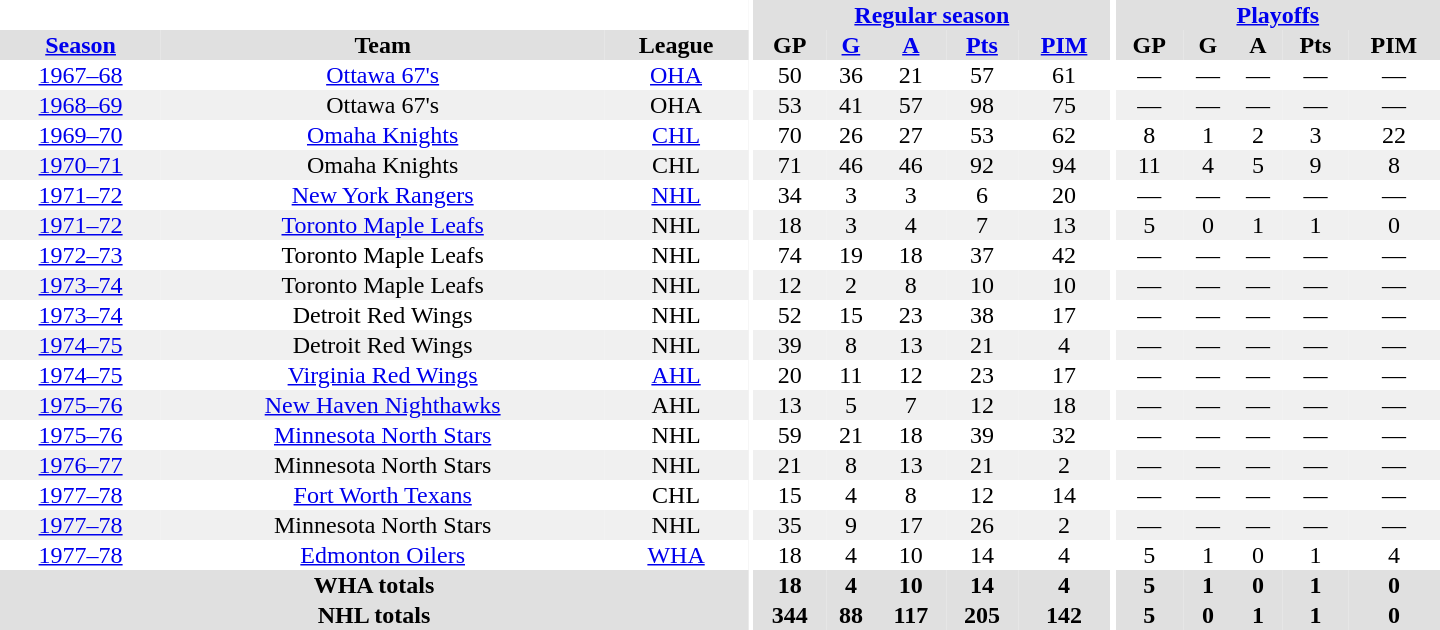<table border="0" cellpadding="1" cellspacing="0" style="text-align:center; width:60em">
<tr bgcolor="#e0e0e0">
<th colspan="3" bgcolor="#ffffff"></th>
<th rowspan="100" bgcolor="#ffffff"></th>
<th colspan="5"><a href='#'>Regular season</a></th>
<th rowspan="100" bgcolor="#ffffff"></th>
<th colspan="5"><a href='#'>Playoffs</a></th>
</tr>
<tr bgcolor="#e0e0e0">
<th><a href='#'>Season</a></th>
<th>Team</th>
<th>League</th>
<th>GP</th>
<th><a href='#'>G</a></th>
<th><a href='#'>A</a></th>
<th><a href='#'>Pts</a></th>
<th><a href='#'>PIM</a></th>
<th>GP</th>
<th>G</th>
<th>A</th>
<th>Pts</th>
<th>PIM</th>
</tr>
<tr>
<td><a href='#'>1967–68</a></td>
<td><a href='#'>Ottawa 67's</a></td>
<td><a href='#'>OHA</a></td>
<td>50</td>
<td>36</td>
<td>21</td>
<td>57</td>
<td>61</td>
<td>—</td>
<td>—</td>
<td>—</td>
<td>—</td>
<td>—</td>
</tr>
<tr bgcolor="#f0f0f0">
<td><a href='#'>1968–69</a></td>
<td>Ottawa 67's</td>
<td>OHA</td>
<td>53</td>
<td>41</td>
<td>57</td>
<td>98</td>
<td>75</td>
<td>—</td>
<td>—</td>
<td>—</td>
<td>—</td>
<td>—</td>
</tr>
<tr>
<td><a href='#'>1969–70</a></td>
<td><a href='#'>Omaha Knights</a></td>
<td><a href='#'>CHL</a></td>
<td>70</td>
<td>26</td>
<td>27</td>
<td>53</td>
<td>62</td>
<td>8</td>
<td>1</td>
<td>2</td>
<td>3</td>
<td>22</td>
</tr>
<tr bgcolor="#f0f0f0">
<td><a href='#'>1970–71</a></td>
<td>Omaha Knights</td>
<td>CHL</td>
<td>71</td>
<td>46</td>
<td>46</td>
<td>92</td>
<td>94</td>
<td>11</td>
<td>4</td>
<td>5</td>
<td>9</td>
<td>8</td>
</tr>
<tr>
<td><a href='#'>1971–72</a></td>
<td><a href='#'>New York Rangers</a></td>
<td><a href='#'>NHL</a></td>
<td>34</td>
<td>3</td>
<td>3</td>
<td>6</td>
<td>20</td>
<td>—</td>
<td>—</td>
<td>—</td>
<td>—</td>
<td>—</td>
</tr>
<tr bgcolor="#f0f0f0">
<td><a href='#'>1971–72</a></td>
<td><a href='#'>Toronto Maple Leafs</a></td>
<td>NHL</td>
<td>18</td>
<td>3</td>
<td>4</td>
<td>7</td>
<td>13</td>
<td>5</td>
<td>0</td>
<td>1</td>
<td>1</td>
<td>0</td>
</tr>
<tr>
<td><a href='#'>1972–73</a></td>
<td>Toronto Maple Leafs</td>
<td>NHL</td>
<td>74</td>
<td>19</td>
<td>18</td>
<td>37</td>
<td>42</td>
<td>—</td>
<td>—</td>
<td>—</td>
<td>—</td>
<td>—</td>
</tr>
<tr bgcolor="#f0f0f0">
<td><a href='#'>1973–74</a></td>
<td>Toronto Maple Leafs</td>
<td>NHL</td>
<td>12</td>
<td>2</td>
<td>8</td>
<td>10</td>
<td>10</td>
<td>—</td>
<td>—</td>
<td>—</td>
<td>—</td>
<td>—</td>
</tr>
<tr>
<td><a href='#'>1973–74</a></td>
<td>Detroit Red Wings</td>
<td>NHL</td>
<td>52</td>
<td>15</td>
<td>23</td>
<td>38</td>
<td>17</td>
<td>—</td>
<td>—</td>
<td>—</td>
<td>—</td>
<td>—</td>
</tr>
<tr bgcolor="#f0f0f0">
<td><a href='#'>1974–75</a></td>
<td>Detroit Red Wings</td>
<td>NHL</td>
<td>39</td>
<td>8</td>
<td>13</td>
<td>21</td>
<td>4</td>
<td>—</td>
<td>—</td>
<td>—</td>
<td>—</td>
<td>—</td>
</tr>
<tr>
<td><a href='#'>1974–75</a></td>
<td><a href='#'>Virginia Red Wings</a></td>
<td><a href='#'>AHL</a></td>
<td>20</td>
<td>11</td>
<td>12</td>
<td>23</td>
<td>17</td>
<td>—</td>
<td>—</td>
<td>—</td>
<td>—</td>
<td>—</td>
</tr>
<tr bgcolor="#f0f0f0">
<td><a href='#'>1975–76</a></td>
<td><a href='#'>New Haven Nighthawks</a></td>
<td>AHL</td>
<td>13</td>
<td>5</td>
<td>7</td>
<td>12</td>
<td>18</td>
<td>—</td>
<td>—</td>
<td>—</td>
<td>—</td>
<td>—</td>
</tr>
<tr>
<td><a href='#'>1975–76</a></td>
<td><a href='#'>Minnesota North Stars</a></td>
<td>NHL</td>
<td>59</td>
<td>21</td>
<td>18</td>
<td>39</td>
<td>32</td>
<td>—</td>
<td>—</td>
<td>—</td>
<td>—</td>
<td>—</td>
</tr>
<tr bgcolor="#f0f0f0">
<td><a href='#'>1976–77</a></td>
<td>Minnesota North Stars</td>
<td>NHL</td>
<td>21</td>
<td>8</td>
<td>13</td>
<td>21</td>
<td>2</td>
<td>—</td>
<td>—</td>
<td>—</td>
<td>—</td>
<td>—</td>
</tr>
<tr>
<td><a href='#'>1977–78</a></td>
<td><a href='#'>Fort Worth Texans</a></td>
<td>CHL</td>
<td>15</td>
<td>4</td>
<td>8</td>
<td>12</td>
<td>14</td>
<td>—</td>
<td>—</td>
<td>—</td>
<td>—</td>
<td>—</td>
</tr>
<tr bgcolor="#f0f0f0">
<td><a href='#'>1977–78</a></td>
<td>Minnesota North Stars</td>
<td>NHL</td>
<td>35</td>
<td>9</td>
<td>17</td>
<td>26</td>
<td>2</td>
<td>—</td>
<td>—</td>
<td>—</td>
<td>—</td>
<td>—</td>
</tr>
<tr>
<td><a href='#'>1977–78</a></td>
<td><a href='#'>Edmonton Oilers</a></td>
<td><a href='#'>WHA</a></td>
<td>18</td>
<td>4</td>
<td>10</td>
<td>14</td>
<td>4</td>
<td>5</td>
<td>1</td>
<td>0</td>
<td>1</td>
<td>4</td>
</tr>
<tr bgcolor="#e0e0e0">
<th colspan="3">WHA totals</th>
<th>18</th>
<th>4</th>
<th>10</th>
<th>14</th>
<th>4</th>
<th>5</th>
<th>1</th>
<th>0</th>
<th>1</th>
<th>0</th>
</tr>
<tr bgcolor="#e0e0e0">
<th colspan="3">NHL totals</th>
<th>344</th>
<th>88</th>
<th>117</th>
<th>205</th>
<th>142</th>
<th>5</th>
<th>0</th>
<th>1</th>
<th>1</th>
<th>0</th>
</tr>
</table>
